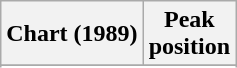<table class="wikitable plainrowheaders" style="text-align:center">
<tr>
<th scope="col">Chart (1989)</th>
<th scope="col">Peak<br> position</th>
</tr>
<tr>
</tr>
<tr>
</tr>
</table>
